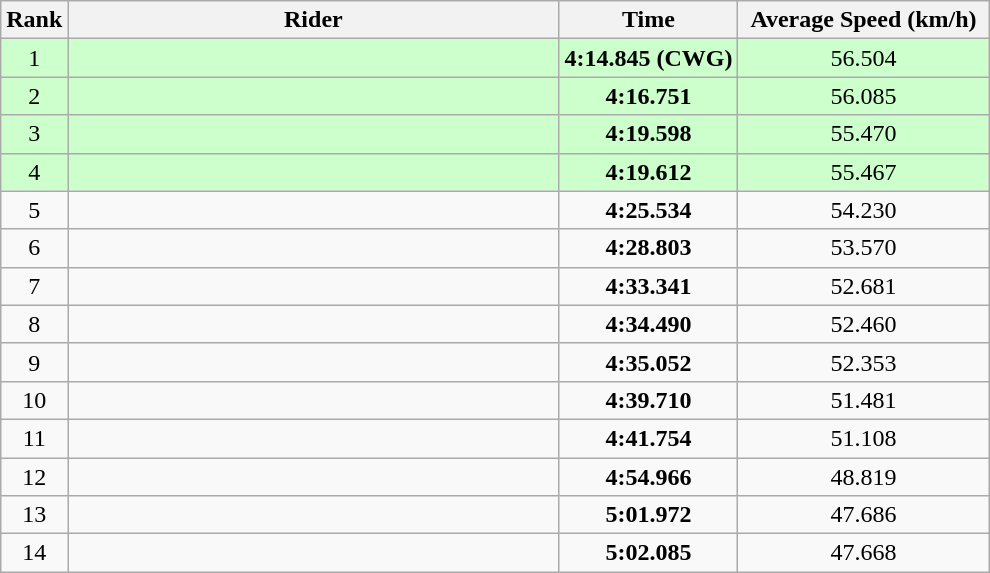<table class="wikitable" style="text-align:center;">
<tr>
<th>Rank</th>
<th style="width:20em;">Rider</th>
<th style="width:7em;">Time</th>
<th style="width:10em;">Average Speed (km/h)</th>
</tr>
<tr bgcolor=ccffcc>
<td>1</td>
<td align=left></td>
<td><strong>4:14.845 (CWG)</strong></td>
<td>56.504</td>
</tr>
<tr bgcolor=ccffcc>
<td>2</td>
<td align=left></td>
<td><strong>4:16.751</strong></td>
<td>56.085</td>
</tr>
<tr bgcolor=ccffcc>
<td>3</td>
<td align=left></td>
<td><strong>4:19.598</strong></td>
<td>55.470</td>
</tr>
<tr bgcolor=ccffcc>
<td>4</td>
<td align=left></td>
<td><strong>4:19.612</strong></td>
<td>55.467</td>
</tr>
<tr>
<td>5</td>
<td align=left></td>
<td><strong>4:25.534</strong></td>
<td>54.230</td>
</tr>
<tr>
<td>6</td>
<td align=left></td>
<td><strong>4:28.803</strong></td>
<td>53.570</td>
</tr>
<tr>
<td>7</td>
<td align=left></td>
<td><strong>4:33.341</strong></td>
<td>52.681</td>
</tr>
<tr>
<td>8</td>
<td align=left></td>
<td><strong>4:34.490</strong></td>
<td>52.460</td>
</tr>
<tr>
<td>9</td>
<td align=left></td>
<td><strong>4:35.052</strong></td>
<td>52.353</td>
</tr>
<tr>
<td>10</td>
<td align=left></td>
<td><strong>4:39.710</strong></td>
<td>51.481</td>
</tr>
<tr>
<td>11</td>
<td align=left></td>
<td><strong>4:41.754</strong></td>
<td>51.108</td>
</tr>
<tr>
<td>12</td>
<td align=left></td>
<td><strong>4:54.966</strong></td>
<td>48.819</td>
</tr>
<tr>
<td>13</td>
<td align=left></td>
<td><strong>5:01.972</strong></td>
<td>47.686</td>
</tr>
<tr>
<td>14</td>
<td align=left></td>
<td><strong>5:02.085</strong></td>
<td>47.668</td>
</tr>
</table>
